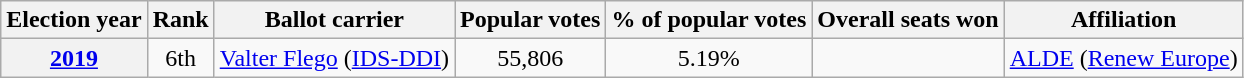<table class="wikitable" style="text-align:center">
<tr>
<th>Election year</th>
<th>Rank</th>
<th>Ballot carrier</th>
<th>Popular votes</th>
<th>% of popular votes</th>
<th>Overall seats won</th>
<th>Affiliation</th>
</tr>
<tr>
<th><a href='#'>2019</a></th>
<td>6th</td>
<td><a href='#'>Valter Flego</a> (<a href='#'>IDS-DDI</a>)</td>
<td>55,806</td>
<td>5.19%</td>
<td></td>
<td><a href='#'>ALDE</a> (<a href='#'>Renew Europe</a>)</td>
</tr>
</table>
